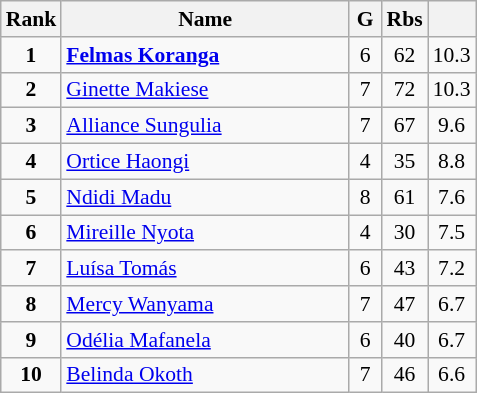<table class="wikitable" style="text-align:center; font-size:90%;">
<tr>
<th width=10px>Rank</th>
<th width=185px>Name</th>
<th width=15px>G</th>
<th width=10px>Rbs</th>
<th width=10px></th>
</tr>
<tr>
<td><strong>1</strong></td>
<td align=left> <strong><a href='#'>Felmas Koranga</a></strong></td>
<td>6</td>
<td>62</td>
<td>10.3</td>
</tr>
<tr>
<td><strong>2</strong></td>
<td align=left> <a href='#'>Ginette Makiese</a></td>
<td>7</td>
<td>72</td>
<td>10.3</td>
</tr>
<tr>
<td><strong>3</strong></td>
<td align=left> <a href='#'>Alliance Sungulia</a></td>
<td>7</td>
<td>67</td>
<td>9.6</td>
</tr>
<tr>
<td><strong>4</strong></td>
<td align=left> <a href='#'>Ortice Haongi</a></td>
<td>4</td>
<td>35</td>
<td>8.8</td>
</tr>
<tr>
<td><strong>5</strong></td>
<td align=left> <a href='#'>Ndidi Madu</a></td>
<td>8</td>
<td>61</td>
<td>7.6</td>
</tr>
<tr>
<td><strong>6</strong></td>
<td align=left> <a href='#'>Mireille Nyota</a></td>
<td>4</td>
<td>30</td>
<td>7.5</td>
</tr>
<tr>
<td><strong>7</strong></td>
<td align=left> <a href='#'>Luísa Tomás</a></td>
<td>6</td>
<td>43</td>
<td>7.2</td>
</tr>
<tr>
<td><strong>8</strong></td>
<td align=left> <a href='#'>Mercy Wanyama</a></td>
<td>7</td>
<td>47</td>
<td>6.7</td>
</tr>
<tr>
<td><strong>9</strong></td>
<td align=left> <a href='#'>Odélia Mafanela</a></td>
<td>6</td>
<td>40</td>
<td>6.7</td>
</tr>
<tr>
<td><strong>10</strong></td>
<td align=left> <a href='#'>Belinda Okoth</a></td>
<td>7</td>
<td>46</td>
<td>6.6</td>
</tr>
</table>
